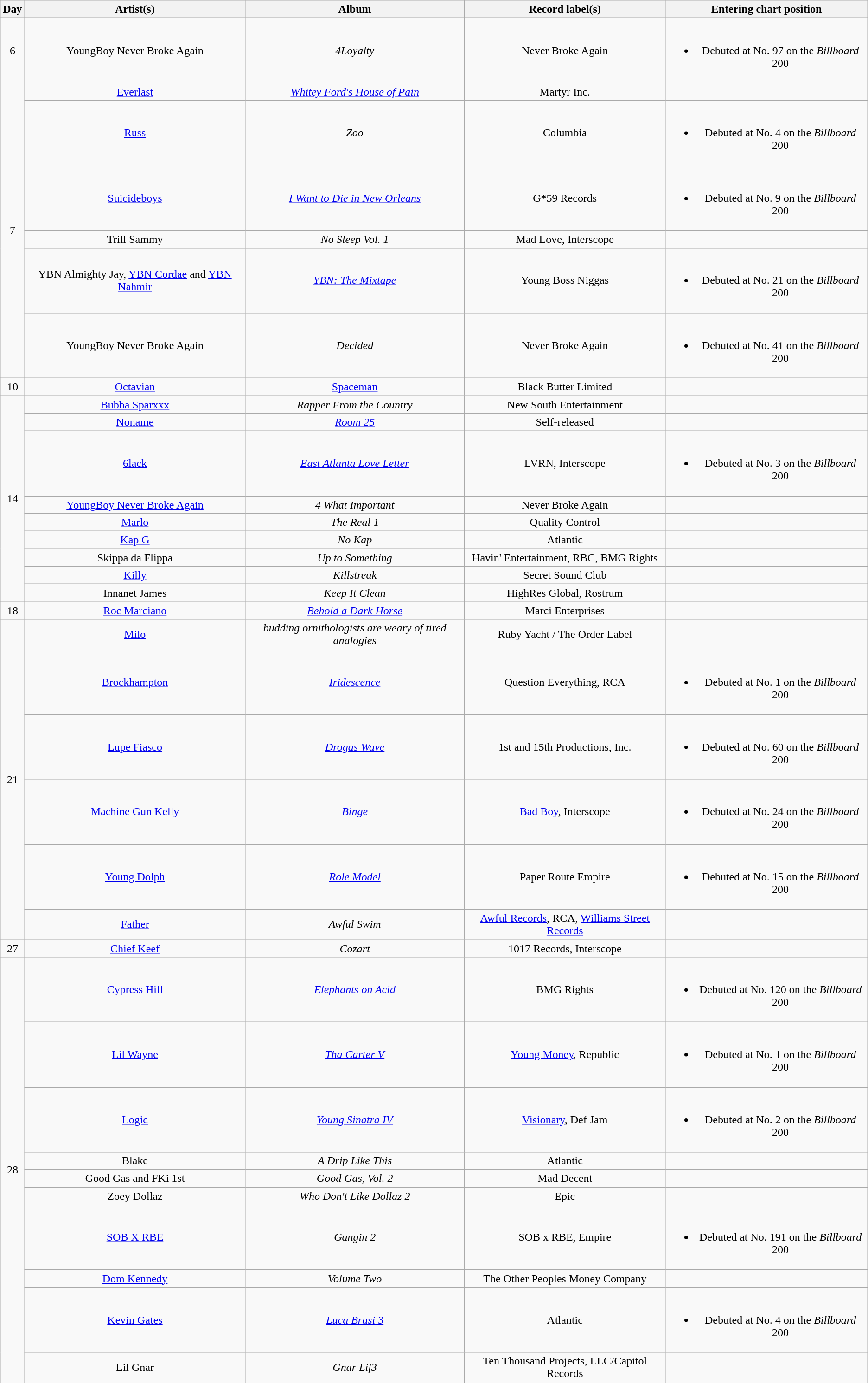<table class="wikitable" style="text-align:center;">
<tr>
<th scope="col">Day</th>
<th scope="col">Artist(s)</th>
<th scope="col">Album</th>
<th scope="col">Record label(s)</th>
<th scope="col">Entering chart position</th>
</tr>
<tr>
<td>6</td>
<td>YoungBoy Never Broke Again</td>
<td><em>4Loyalty</em></td>
<td>Never Broke Again</td>
<td><br><ul><li>Debuted at No. 97 on the <em>Billboard</em> 200</li></ul></td>
</tr>
<tr>
<td rowspan="6">7</td>
<td><a href='#'>Everlast</a></td>
<td><em><a href='#'>Whitey Ford's House of Pain</a></em></td>
<td>Martyr Inc.</td>
<td></td>
</tr>
<tr>
<td><a href='#'>Russ</a></td>
<td><em>Zoo</em></td>
<td>Columbia</td>
<td><br><ul><li>Debuted at No. 4 on the <em>Billboard</em> 200</li></ul></td>
</tr>
<tr>
<td><a href='#'>Suicideboys</a></td>
<td><em><a href='#'>I Want to Die in New Orleans</a></em></td>
<td>G*59 Records</td>
<td><br><ul><li>Debuted at No. 9 on the <em>Billboard</em> 200</li></ul></td>
</tr>
<tr>
<td>Trill Sammy</td>
<td><em>No Sleep Vol. 1</em></td>
<td>Mad Love, Interscope</td>
<td></td>
</tr>
<tr>
<td>YBN Almighty Jay, <a href='#'>YBN Cordae</a> and <a href='#'>YBN Nahmir</a></td>
<td><em><a href='#'>YBN: The Mixtape</a></em></td>
<td>Young Boss Niggas</td>
<td><br><ul><li>Debuted at No. 21 on the <em>Billboard</em> 200</li></ul></td>
</tr>
<tr>
<td>YoungBoy Never Broke Again</td>
<td><em>Decided</em></td>
<td>Never Broke Again</td>
<td><br><ul><li>Debuted at No. 41 on the <em>Billboard</em> 200</li></ul></td>
</tr>
<tr>
<td rowspan="1">10</td>
<td><a href='#'>Octavian</a></td>
<td><a href='#'>Spaceman</a></td>
<td>Black Butter Limited</td>
<td></td>
</tr>
<tr>
<td rowspan="9">14</td>
<td><a href='#'>Bubba Sparxxx</a></td>
<td><em>Rapper From the Country</em></td>
<td>New South Entertainment</td>
<td></td>
</tr>
<tr>
<td><a href='#'>Noname</a></td>
<td><em><a href='#'>Room 25</a></em></td>
<td>Self-released</td>
<td></td>
</tr>
<tr>
<td><a href='#'>6lack</a></td>
<td><em><a href='#'>East Atlanta Love Letter</a></em></td>
<td>LVRN, Interscope</td>
<td><br><ul><li>Debuted at No. 3 on the <em>Billboard</em> 200</li></ul></td>
</tr>
<tr>
<td><a href='#'>YoungBoy Never Broke Again</a></td>
<td><em>4 What Important</em></td>
<td>Never Broke Again</td>
<td></td>
</tr>
<tr>
<td><a href='#'>Marlo</a></td>
<td><em>The Real 1</em></td>
<td>Quality Control</td>
<td></td>
</tr>
<tr>
<td><a href='#'>Kap G</a></td>
<td><em>No Kap</em></td>
<td>Atlantic</td>
<td></td>
</tr>
<tr>
<td>Skippa da Flippa</td>
<td><em>Up to Something</em></td>
<td>Havin' Entertainment, RBC, BMG Rights</td>
<td></td>
</tr>
<tr>
<td><a href='#'>Killy</a></td>
<td><em>Killstreak</em></td>
<td>Secret Sound Club</td>
<td></td>
</tr>
<tr>
<td>Innanet James</td>
<td><em>Keep It Clean</em></td>
<td>HighRes Global, Rostrum</td>
<td></td>
</tr>
<tr>
<td>18</td>
<td><a href='#'>Roc Marciano</a></td>
<td><em><a href='#'>Behold a Dark Horse</a></em></td>
<td>Marci Enterprises</td>
<td></td>
</tr>
<tr>
<td rowspan="6">21</td>
<td><a href='#'>Milo</a></td>
<td><em>budding ornithologists are weary of tired analogies</em></td>
<td>Ruby Yacht / The Order Label</td>
<td></td>
</tr>
<tr>
<td><a href='#'>Brockhampton</a></td>
<td><em><a href='#'>Iridescence</a></em></td>
<td>Question Everything, RCA</td>
<td><br><ul><li>Debuted at No. 1 on the <em>Billboard</em> 200</li></ul></td>
</tr>
<tr>
<td><a href='#'>Lupe Fiasco</a></td>
<td><em><a href='#'>Drogas Wave</a></em></td>
<td>1st and 15th Productions, Inc.</td>
<td><br><ul><li>Debuted at No. 60 on the <em>Billboard</em> 200</li></ul></td>
</tr>
<tr>
<td><a href='#'>Machine Gun Kelly</a></td>
<td><em><a href='#'>Binge</a></em></td>
<td><a href='#'>Bad Boy</a>, Interscope</td>
<td><br><ul><li>Debuted at No. 24 on the <em>Billboard</em> 200</li></ul></td>
</tr>
<tr>
<td><a href='#'>Young Dolph</a></td>
<td><em><a href='#'>Role Model</a></em></td>
<td>Paper Route Empire</td>
<td><br><ul><li>Debuted at No. 15 on the <em>Billboard</em> 200</li></ul></td>
</tr>
<tr>
<td><a href='#'>Father</a></td>
<td><em>Awful Swim</em></td>
<td><a href='#'>Awful Records</a>, RCA, <a href='#'>Williams Street Records</a></td>
<td></td>
</tr>
<tr>
<td rowspan="1">27</td>
<td><a href='#'>Chief Keef</a></td>
<td><em>Cozart</em></td>
<td>1017 Records, Interscope</td>
<td></td>
</tr>
<tr>
<td rowspan="10">28</td>
<td><a href='#'>Cypress Hill</a></td>
<td><em><a href='#'>Elephants on Acid</a></em></td>
<td>BMG Rights</td>
<td><br><ul><li>Debuted at No. 120 on the <em>Billboard</em> 200</li></ul></td>
</tr>
<tr>
<td><a href='#'>Lil Wayne</a></td>
<td><em><a href='#'>Tha Carter V</a></em></td>
<td><a href='#'>Young Money</a>, Republic</td>
<td><br><ul><li>Debuted at No. 1 on the <em>Billboard</em> 200</li></ul></td>
</tr>
<tr>
<td><a href='#'>Logic</a></td>
<td><em><a href='#'>Young Sinatra IV</a></em></td>
<td><a href='#'>Visionary</a>, Def Jam</td>
<td><br><ul><li>Debuted at No. 2 on the <em>Billboard</em> 200</li></ul></td>
</tr>
<tr>
<td>Blake</td>
<td><em>A Drip Like This</em></td>
<td>Atlantic</td>
<td></td>
</tr>
<tr>
<td>Good Gas and FKi 1st</td>
<td><em>Good Gas, Vol. 2</em></td>
<td>Mad Decent</td>
<td></td>
</tr>
<tr>
<td>Zoey Dollaz</td>
<td><em>Who Don't Like Dollaz 2</em></td>
<td>Epic</td>
<td></td>
</tr>
<tr>
<td><a href='#'>SOB X RBE</a></td>
<td><em>Gangin 2</em></td>
<td>SOB x RBE, Empire</td>
<td><br><ul><li>Debuted at No. 191 on the <em>Billboard</em> 200</li></ul></td>
</tr>
<tr>
<td><a href='#'>Dom Kennedy</a></td>
<td><em>Volume Two</em></td>
<td>The Other Peoples Money Company</td>
<td></td>
</tr>
<tr>
<td><a href='#'>Kevin Gates</a></td>
<td><em><a href='#'>Luca Brasi 3</a></em></td>
<td>Atlantic</td>
<td><br><ul><li>Debuted at No. 4 on the <em>Billboard</em> 200</li></ul></td>
</tr>
<tr>
<td>Lil Gnar</td>
<td><em>Gnar Lif3</em></td>
<td>Ten Thousand Projects, LLC/Capitol Records</td>
<td></td>
</tr>
<tr>
</tr>
</table>
